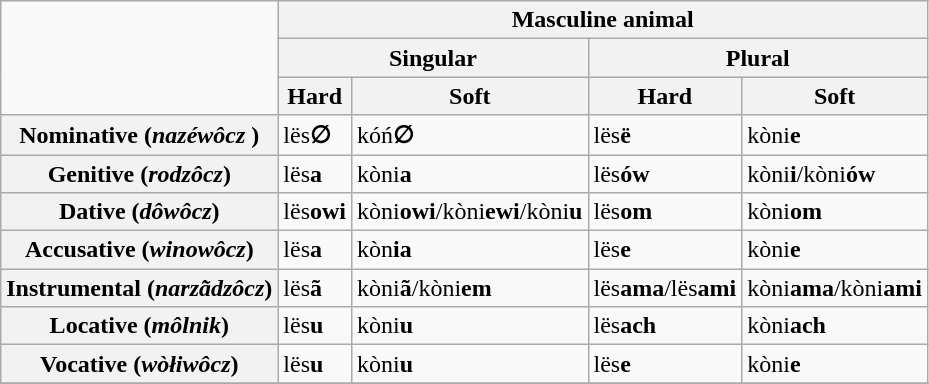<table class="wikitable">
<tr>
<td rowspan="3"></td>
<th colspan="4">Masculine animal</th>
</tr>
<tr>
<th colspan="2">Singular</th>
<th colspan="2">Plural</th>
</tr>
<tr>
<th>Hard</th>
<th>Soft</th>
<th>Hard</th>
<th>Soft</th>
</tr>
<tr>
<th>Nominative (<em>nazéwôcz </em>)</th>
<td>lës<strong>∅</strong></td>
<td>kóń<strong>∅</strong></td>
<td>lës<strong>ë</strong></td>
<td>kòni<strong>e</strong></td>
</tr>
<tr>
<th>Genitive (<em>rodzôcz</em>)</th>
<td>lës<strong>a</strong></td>
<td>kòni<strong>a</strong></td>
<td>lës<strong>ów</strong></td>
<td>kòni<strong>i</strong>/kòni<strong>ów</strong></td>
</tr>
<tr>
<th>Dative (<em>dôwôcz</em>)</th>
<td>lës<strong>owi</strong></td>
<td>kòni<strong>owi</strong>/kòni<strong>ewi</strong>/kòni<strong>u</strong></td>
<td>lës<strong>om</strong></td>
<td>kòni<strong>om</strong></td>
</tr>
<tr>
<th>Accusative (<em>winowôcz</em>)</th>
<td>lës<strong>a</strong></td>
<td>kòn<strong>ia</strong></td>
<td>lës<strong>e</strong></td>
<td>kòni<strong>e</strong></td>
</tr>
<tr>
<th>Instrumental (<em>narzãdzôcz</em>)</th>
<td>lës<strong>ã</strong></td>
<td>kòni<strong>ã</strong>/kòni<strong>em</strong></td>
<td>lës<strong>ama</strong>/lës<strong>ami</strong></td>
<td>kòni<strong>ama</strong>/kòni<strong>ami</strong></td>
</tr>
<tr>
<th>Locative (<em>môlnik</em>)</th>
<td>lës<strong>u</strong></td>
<td>kòni<strong>u</strong></td>
<td>lës<strong>ach</strong></td>
<td>kòni<strong>ach</strong></td>
</tr>
<tr>
<th>Vocative (<em>wòłiwôcz</em>)</th>
<td>lës<strong>u</strong></td>
<td>kòni<strong>u</strong></td>
<td>lës<strong>e</strong></td>
<td>kòni<strong>e</strong></td>
</tr>
<tr>
</tr>
</table>
